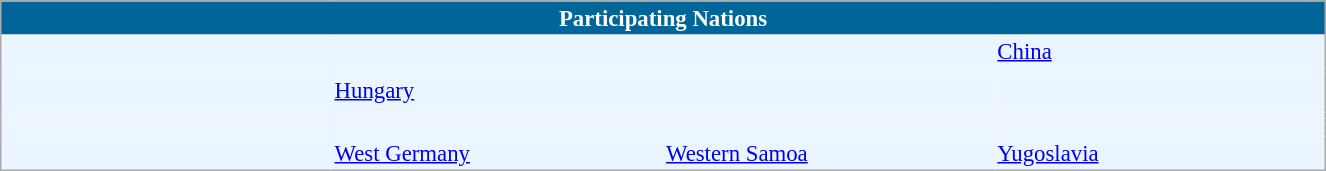<table align=center cellpadding="2" cellspacing="0" style="background: #f9f9f9; border: 1px #aaa solid; border-collapse: collapse; font-size: 95%" width=70%>
<tr bgcolor=#006699 style="color:white;">
<th colspan=4>Participating Nations</th>
</tr>
<tr bgcolor=#EBF5FF>
<td width=25%></td>
<td width=25%></td>
<td width=25%></td>
<td width=25%> <a href='#'>China</a></td>
</tr>
<tr bgcolor=#EBF5FF>
<td></td>
<td></td>
<td></td>
<td></td>
</tr>
<tr bgcolor=#EBF5FF>
<td></td>
<td> <a href='#'>Hungary</a></td>
<td></td>
<td></td>
</tr>
<tr bgcolor=#EBF5FF>
<td></td>
<td></td>
<td></td>
<td></td>
</tr>
<tr bgcolor=#EBF5FF>
<td></td>
<td></td>
<td></td>
<td></td>
</tr>
<tr bgcolor=#EBF5FF>
<td></td>
<td></td>
<td></td>
<td></td>
</tr>
<tr bgcolor=#EBF5FF>
<td></td>
<td></td>
<td></td>
<td></td>
</tr>
<tr bgcolor=#EBF5FF>
<td></td>
<td></td>
<td></td>
<td></td>
</tr>
<tr bgcolor=#EBF5FF>
<td></td>
<td> <a href='#'>West Germany</a></td>
<td> <a href='#'>Western Samoa</a></td>
<td> <a href='#'>Yugoslavia</a></td>
</tr>
</table>
